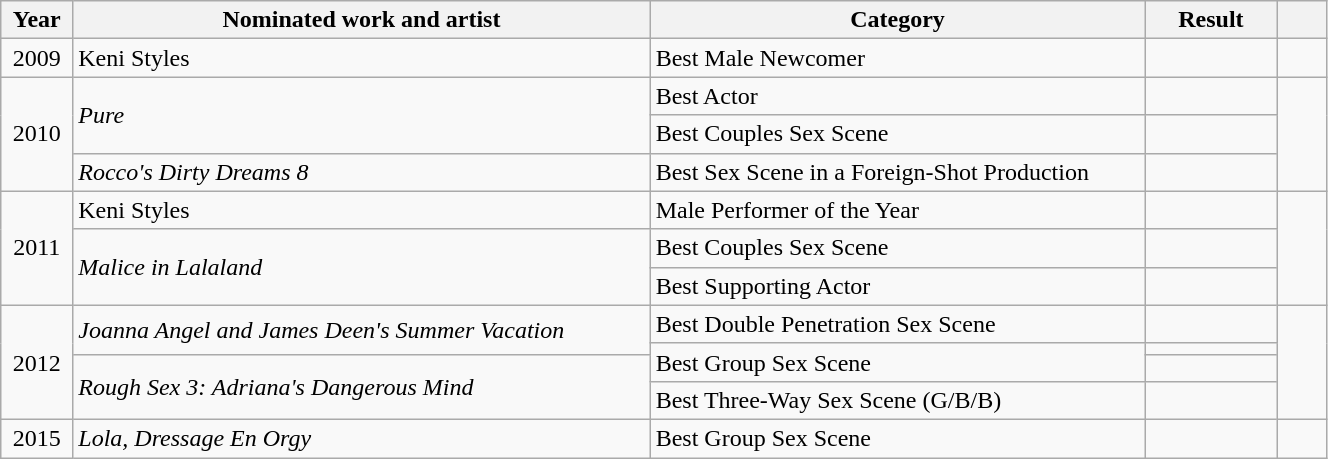<table class="wikitable" style="width:70%;">
<tr>
<th width=4%>Year</th>
<th style="width:35%;">Nominated work and artist</th>
<th style="width:30%;">Category</th>
<th style="width:8%;">Result</th>
<th width=3%></th>
</tr>
<tr>
<td style="text-align:center;">2009</td>
<td>Keni Styles</td>
<td>Best Male Newcomer</td>
<td></td>
<td style="text-align:center;"></td>
</tr>
<tr>
<td style="text-align:center;" rowspan="3">2010</td>
<td rowspan="2"><em>Pure</em></td>
<td>Best Actor</td>
<td></td>
<td style="text-align:center;" rowspan="3"></td>
</tr>
<tr>
<td>Best Couples Sex Scene</td>
<td></td>
</tr>
<tr>
<td><em>Rocco's Dirty Dreams 8</em></td>
<td>Best Sex Scene in a Foreign-Shot Production</td>
<td></td>
</tr>
<tr>
<td style="text-align:center;" rowspan="3">2011</td>
<td>Keni Styles</td>
<td>Male Performer of the Year</td>
<td></td>
<td style="text-align:center;" rowspan="3"></td>
</tr>
<tr>
<td rowspan="2"><em>Malice in Lalaland</em></td>
<td>Best Couples Sex Scene</td>
<td></td>
</tr>
<tr>
<td>Best Supporting Actor</td>
<td></td>
</tr>
<tr>
<td style="text-align:center;" rowspan="4">2012</td>
<td rowspan="2"><em>Joanna Angel and James Deen's Summer Vacation</em></td>
<td>Best Double Penetration Sex Scene</td>
<td></td>
<td style="text-align:center;" rowspan="4"></td>
</tr>
<tr>
<td rowspan="2">Best Group Sex Scene</td>
<td></td>
</tr>
<tr>
<td rowspan="2"><em>Rough Sex 3: Adriana's Dangerous Mind</em></td>
<td></td>
</tr>
<tr>
<td>Best Three-Way Sex Scene (G/B/B)</td>
<td></td>
</tr>
<tr>
<td style="text-align:center;">2015</td>
<td><em>Lola, Dressage En Orgy</em></td>
<td>Best Group Sex Scene</td>
<td></td>
<td style="text-align:center;"></td>
</tr>
</table>
